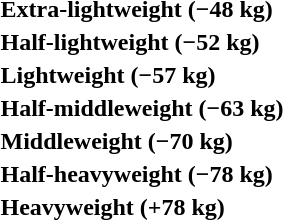<table>
<tr>
<th rowspan=2 style="text-align:left;">Extra-lightweight (−48 kg)</th>
<td rowspan=2></td>
<td rowspan=2></td>
<td></td>
</tr>
<tr>
<td></td>
</tr>
<tr>
<th rowspan=2 style="text-align:left;">Half-lightweight (−52 kg)</th>
<td rowspan=2></td>
<td rowspan=2></td>
<td></td>
</tr>
<tr>
<td></td>
</tr>
<tr>
<th rowspan=2 style="text-align:left;">Lightweight (−57 kg)</th>
<td rowspan=2></td>
<td rowspan=2></td>
<td></td>
</tr>
<tr>
<td></td>
</tr>
<tr>
<th rowspan=2 style="text-align:left;">Half-middleweight (−63 kg)</th>
<td rowspan=2></td>
<td rowspan=2></td>
<td></td>
</tr>
<tr>
<td></td>
</tr>
<tr>
<th rowspan=2 style="text-align:left;">Middleweight (−70 kg)</th>
<td rowspan=2></td>
<td rowspan=2></td>
<td></td>
</tr>
<tr>
<td></td>
</tr>
<tr>
<th rowspan=2 style="text-align:left;">Half-heavyweight (−78 kg)</th>
<td rowspan=2></td>
<td rowspan=2></td>
<td></td>
</tr>
<tr>
<td></td>
</tr>
<tr>
<th rowspan=2 style="text-align:left;">Heavyweight (+78 kg)</th>
<td rowspan=2></td>
<td rowspan=2></td>
<td></td>
</tr>
<tr>
<td></td>
</tr>
</table>
